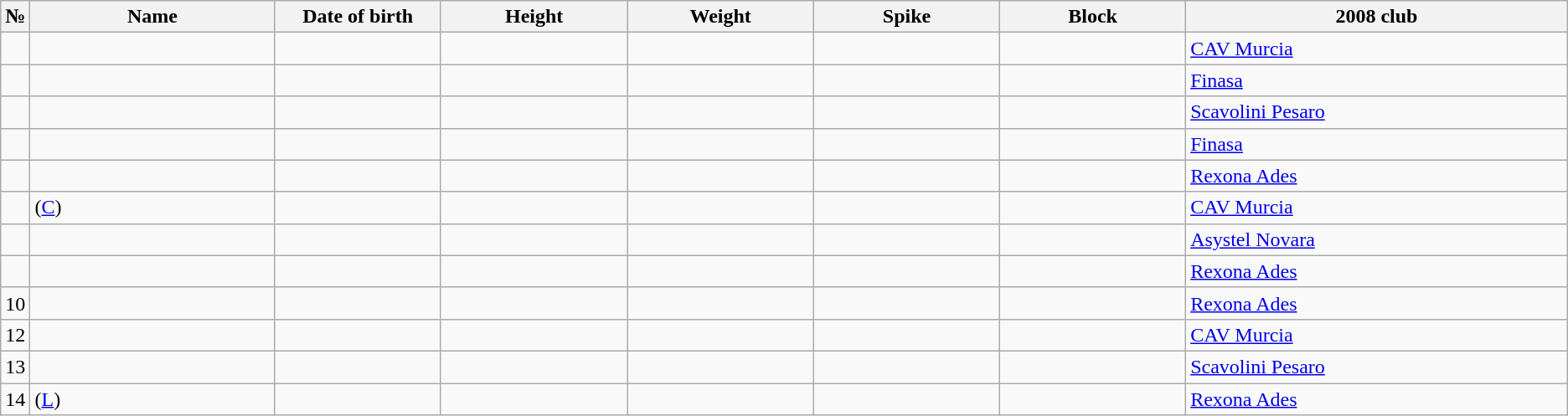<table class="wikitable sortable" style="font-size:100%; text-align:center;">
<tr>
<th>№</th>
<th style="width:12em">Name</th>
<th style="width:8em">Date of birth</th>
<th style="width:9em">Height</th>
<th style="width:9em">Weight</th>
<th style="width:9em">Spike</th>
<th style="width:9em">Block</th>
<th style="width:19em">2008 club</th>
</tr>
<tr>
<td></td>
<td style="text-align:left;"></td>
<td style="text-align:right;"></td>
<td></td>
<td></td>
<td></td>
<td></td>
<td style="text-align:left;"> <a href='#'>CAV Murcia</a></td>
</tr>
<tr>
<td></td>
<td style="text-align:left;"></td>
<td style="text-align:right;"></td>
<td></td>
<td></td>
<td></td>
<td></td>
<td style="text-align:left;"> <a href='#'>Finasa</a></td>
</tr>
<tr>
<td></td>
<td style="text-align:left;"></td>
<td style="text-align:right;"></td>
<td></td>
<td></td>
<td></td>
<td></td>
<td style="text-align:left;"> <a href='#'>Scavolini Pesaro</a></td>
</tr>
<tr>
<td></td>
<td style="text-align:left;"></td>
<td style="text-align:right;"></td>
<td></td>
<td></td>
<td></td>
<td></td>
<td style="text-align:left;"> <a href='#'>Finasa</a></td>
</tr>
<tr>
<td></td>
<td style="text-align:left;"></td>
<td style="text-align:right;"></td>
<td></td>
<td></td>
<td></td>
<td></td>
<td style="text-align:left;"> <a href='#'>Rexona Ades</a></td>
</tr>
<tr>
<td></td>
<td style="text-align:left;"> (<a href='#'>C</a>)</td>
<td style="text-align:right;"></td>
<td></td>
<td></td>
<td></td>
<td></td>
<td style="text-align:left;"> <a href='#'>CAV Murcia</a></td>
</tr>
<tr>
<td></td>
<td style="text-align:left;"></td>
<td style="text-align:right;"></td>
<td></td>
<td></td>
<td></td>
<td></td>
<td style="text-align:left;"> <a href='#'>Asystel Novara</a></td>
</tr>
<tr>
<td></td>
<td style="text-align:left;"></td>
<td style="text-align:right;"></td>
<td></td>
<td></td>
<td></td>
<td></td>
<td style="text-align:left;"> <a href='#'>Rexona Ades</a></td>
</tr>
<tr>
<td>10</td>
<td style="text-align:left;"></td>
<td style="text-align:right;"></td>
<td></td>
<td></td>
<td></td>
<td></td>
<td style="text-align:left;"> <a href='#'>Rexona Ades</a></td>
</tr>
<tr>
<td>12</td>
<td style="text-align:left;"></td>
<td style="text-align:right;"></td>
<td></td>
<td></td>
<td></td>
<td></td>
<td style="text-align:left;"> <a href='#'>CAV Murcia</a></td>
</tr>
<tr>
<td>13</td>
<td style="text-align:left;"></td>
<td style="text-align:right;"></td>
<td></td>
<td></td>
<td></td>
<td></td>
<td style="text-align:left;"> <a href='#'>Scavolini Pesaro</a></td>
</tr>
<tr>
<td>14</td>
<td style="text-align:left;"> (<a href='#'>L</a>)</td>
<td style="text-align:right;"></td>
<td></td>
<td></td>
<td></td>
<td></td>
<td style="text-align:left;"> <a href='#'>Rexona Ades</a></td>
</tr>
</table>
